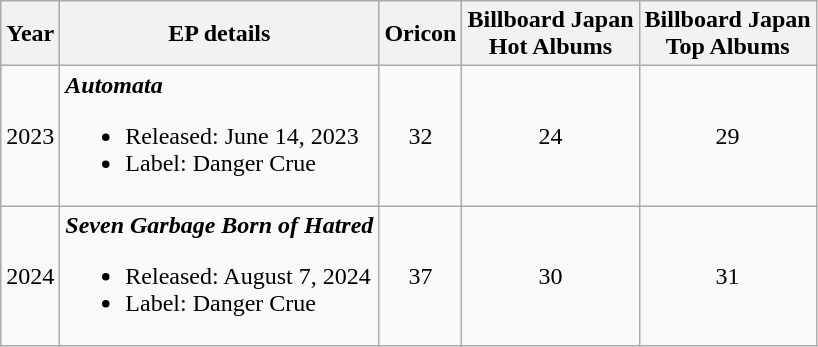<table class="wikitable">
<tr>
<th>Year</th>
<th>EP details</th>
<th>Oricon</th>
<th>Billboard Japan<br>Hot Albums</th>
<th>Billboard Japan<br>Top Albums</th>
</tr>
<tr>
<td>2023</td>
<td><strong><em>Automata</em></strong><br><ul><li>Released: June 14, 2023</li><li>Label: Danger Crue</li></ul></td>
<td align="center">32</td>
<td align="center">24</td>
<td align="center">29</td>
</tr>
<tr>
<td>2024</td>
<td><strong><em>Seven Garbage Born of Hatred</em></strong><br><ul><li>Released: August 7, 2024</li><li>Label: Danger Crue</li></ul></td>
<td align="center">37</td>
<td align="center">30</td>
<td align="center">31</td>
</tr>
</table>
